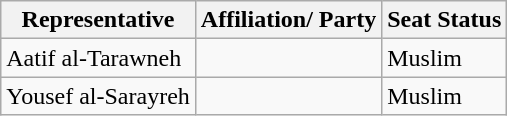<table class="wikitable">
<tr>
<th>Representative</th>
<th>Affiliation/ Party</th>
<th>Seat Status</th>
</tr>
<tr>
<td>Aatif al-Tarawneh</td>
<td></td>
<td>Muslim</td>
</tr>
<tr>
<td>Yousef al-Sarayreh</td>
<td></td>
<td>Muslim</td>
</tr>
</table>
